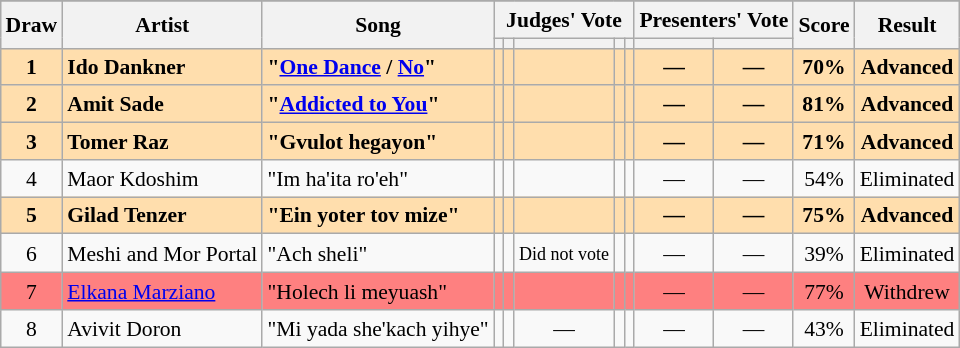<table class="sortable wikitable" style="margin: 1em auto 1em auto; text-align:center; font-size:90%; line-height:18px;">
<tr>
</tr>
<tr>
<th rowspan="2">Draw</th>
<th rowspan="2">Artist</th>
<th rowspan="2">Song</th>
<th colspan="5" class="unsortable">Judges' Vote</th>
<th colspan="2" class="unsortable">Presenters' Vote</th>
<th rowspan="2">Score</th>
<th rowspan="2">Result</th>
</tr>
<tr>
<th class="unsortable"></th>
<th class="unsortable"></th>
<th class="unsortable"></th>
<th class="unsortable"></th>
<th class="unsortable"></th>
<th class="unsortable"></th>
<th class="unsortable"></th>
</tr>
<tr style="font-weight:bold; background:#FFDEAD;">
<td>1</td>
<td align="left">Ido Dankner</td>
<td align="left">"<a href='#'>One Dance</a> / <a href='#'>No</a>"</td>
<td></td>
<td></td>
<td></td>
<td></td>
<td></td>
<td>—</td>
<td>—</td>
<td>70%</td>
<td>Advanced</td>
</tr>
<tr style="font-weight:bold; background:#FFDEAD;">
<td>2</td>
<td align="left">Amit Sade</td>
<td align="left">"<a href='#'>Addicted to You</a>"</td>
<td></td>
<td></td>
<td></td>
<td></td>
<td></td>
<td>—</td>
<td>—</td>
<td>81%</td>
<td>Advanced</td>
</tr>
<tr style="font-weight:bold; background:#FFDEAD;">
<td>3</td>
<td align="left">Tomer Raz</td>
<td align="left">"Gvulot hegayon"</td>
<td></td>
<td></td>
<td></td>
<td></td>
<td></td>
<td>—</td>
<td>—</td>
<td>71%</td>
<td>Advanced</td>
</tr>
<tr>
<td>4</td>
<td align="left">Maor Kdoshim</td>
<td align="left">"Im ha'ita ro'eh"</td>
<td></td>
<td></td>
<td></td>
<td></td>
<td></td>
<td>—</td>
<td>—</td>
<td>54%</td>
<td>Eliminated</td>
</tr>
<tr style="font-weight:bold; background:#FFDEAD;">
<td>5</td>
<td align="left">Gilad Tenzer</td>
<td align="left">"Ein yoter tov mize"</td>
<td></td>
<td></td>
<td></td>
<td></td>
<td></td>
<td>—</td>
<td>—</td>
<td>75%</td>
<td>Advanced</td>
</tr>
<tr>
<td>6</td>
<td align="left">Meshi and Mor Portal</td>
<td align="left">"Ach sheli"</td>
<td></td>
<td></td>
<td><small>Did not vote</small></td>
<td></td>
<td></td>
<td>—</td>
<td>—</td>
<td>39%</td>
<td>Eliminated</td>
</tr>
<tr style="background:#fe8080;">
<td>7</td>
<td align="left"><a href='#'>Elkana Marziano</a></td>
<td align="left">"Holech li meyuash"</td>
<td></td>
<td></td>
<td></td>
<td></td>
<td></td>
<td>—</td>
<td>—</td>
<td>77%</td>
<td>Withdrew</td>
</tr>
<tr>
<td>8</td>
<td align="left">Avivit Doron</td>
<td align="left">"Mi yada she'kach yihye"</td>
<td></td>
<td></td>
<td>—</td>
<td></td>
<td></td>
<td>—</td>
<td>—</td>
<td>43%</td>
<td>Eliminated</td>
</tr>
</table>
